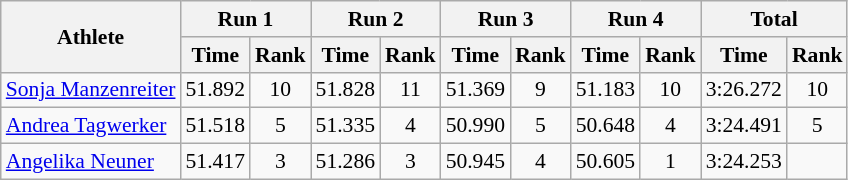<table class="wikitable" border="1" style="font-size:90%">
<tr>
<th rowspan="2">Athlete</th>
<th colspan="2">Run 1</th>
<th colspan="2">Run 2</th>
<th colspan="2">Run 3</th>
<th colspan="2">Run 4</th>
<th colspan="2">Total</th>
</tr>
<tr>
<th>Time</th>
<th>Rank</th>
<th>Time</th>
<th>Rank</th>
<th>Time</th>
<th>Rank</th>
<th>Time</th>
<th>Rank</th>
<th>Time</th>
<th>Rank</th>
</tr>
<tr>
<td><a href='#'>Sonja Manzenreiter</a></td>
<td align="center">51.892</td>
<td align="center">10</td>
<td align="center">51.828</td>
<td align="center">11</td>
<td align="center">51.369</td>
<td align="center">9</td>
<td align="center">51.183</td>
<td align="center">10</td>
<td align="center">3:26.272</td>
<td align="center">10</td>
</tr>
<tr>
<td><a href='#'>Andrea Tagwerker</a></td>
<td align="center">51.518</td>
<td align="center">5</td>
<td align="center">51.335</td>
<td align="center">4</td>
<td align="center">50.990</td>
<td align="center">5</td>
<td align="center">50.648</td>
<td align="center">4</td>
<td align="center">3:24.491</td>
<td align="center">5</td>
</tr>
<tr>
<td><a href='#'>Angelika Neuner</a></td>
<td align="center">51.417</td>
<td align="center">3</td>
<td align="center">51.286</td>
<td align="center">3</td>
<td align="center">50.945</td>
<td align="center">4</td>
<td align="center">50.605</td>
<td align="center">1</td>
<td align="center">3:24.253</td>
<td align="center"></td>
</tr>
</table>
